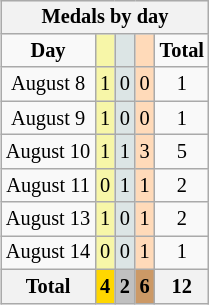<table class="wikitable" style="font-size:85%; float:right">
<tr align=center>
<th colspan=7>Medals by day</th>
</tr>
<tr align=center>
<td><strong>Day</strong></td>
<td style="background:#f7f6a8;"></td>
<td style="background:#dce5e5;"></td>
<td style="background:#ffdab9;"></td>
<td><strong>Total</strong></td>
</tr>
<tr align=center>
<td>August 8</td>
<td style="background:#f7f6a8;">1</td>
<td style="background:#dce5e5;">0</td>
<td style="background:#ffdab9;">0</td>
<td>1</td>
</tr>
<tr align=center>
<td>August 9</td>
<td style="background:#f7f6a8;">1</td>
<td style="background:#dce5e5;">0</td>
<td style="background:#ffdab9;">0</td>
<td>1</td>
</tr>
<tr align=center>
<td>August 10</td>
<td style="background:#f7f6a8;">1</td>
<td style="background:#dce5e5;">1</td>
<td style="background:#ffdab9;">3</td>
<td>5</td>
</tr>
<tr align=center>
<td>August 11</td>
<td style="background:#f7f6a8;">0</td>
<td style="background:#dce5e5;">1</td>
<td style="background:#ffdab9;">1</td>
<td>2</td>
</tr>
<tr align=center>
<td>August 13</td>
<td style="background:#f7f6a8;">1</td>
<td style="background:#dce5e5;">0</td>
<td style="background:#ffdab9;">1</td>
<td>2</td>
</tr>
<tr align=center>
<td>August 14</td>
<td style="background:#f7f6a8;">0</td>
<td style="background:#dce5e5;">0</td>
<td style="background:#ffdab9;">1</td>
<td>1</td>
</tr>
<tr align=center>
<th>Total</th>
<th style="background:gold;">4</th>
<th style="background:silver;">2</th>
<th style="background:#c96;">6</th>
<th>12</th>
</tr>
</table>
